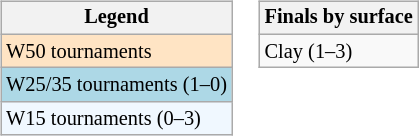<table>
<tr valign=top>
<td><br><table class=wikitable style="font-size:85%">
<tr>
<th>Legend</th>
</tr>
<tr style="background:#ffe4c4;">
<td>W50 tournaments</td>
</tr>
<tr style="background:lightblue;">
<td>W25/35 tournaments (1–0)</td>
</tr>
<tr style="background:#f0f8ff;">
<td>W15 tournaments (0–3)</td>
</tr>
</table>
</td>
<td><br><table class=wikitable style="font-size:85%">
<tr>
<th>Finals by surface</th>
</tr>
<tr>
<td>Clay (1–3)</td>
</tr>
</table>
</td>
</tr>
</table>
